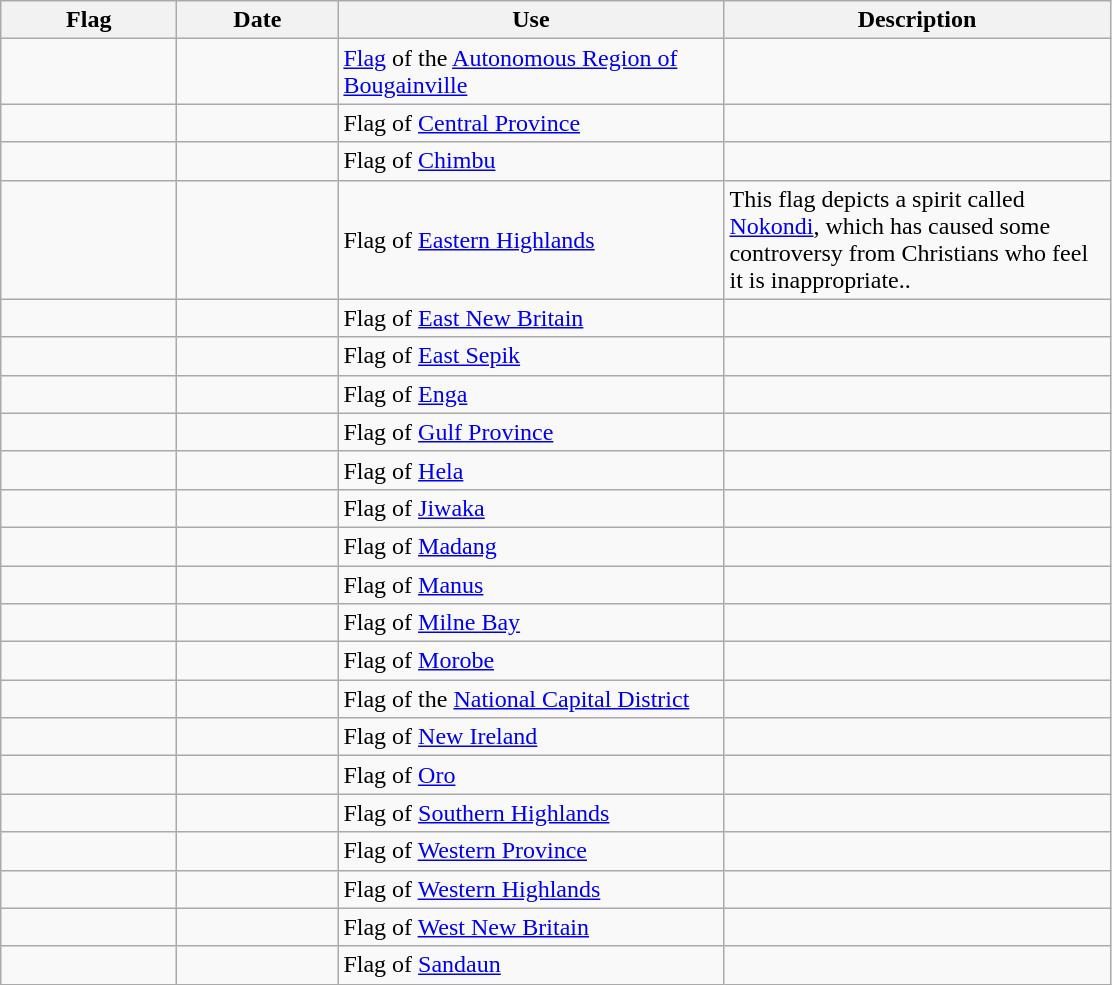<table class="wikitable">
<tr>
<th style="width:110px;">Flag</th>
<th style="width:100px;">Date</th>
<th style="width:250px;">Use</th>
<th style="width:250px;">Description</th>
</tr>
<tr>
<td></td>
<td></td>
<td><a href='#'>Flag</a> of the <a href='#'>Autonomous Region of Bougainville</a></td>
<td></td>
</tr>
<tr>
<td></td>
<td></td>
<td>Flag of <a href='#'>Central Province</a></td>
<td></td>
</tr>
<tr>
<td></td>
<td></td>
<td>Flag of <a href='#'>Chimbu</a></td>
<td></td>
</tr>
<tr>
<td></td>
<td></td>
<td>Flag of <a href='#'>Eastern Highlands</a></td>
<td>This flag depicts a spirit called <a href='#'>Nokondi</a>, which has caused some controversy from Christians who feel it is inappropriate..</td>
</tr>
<tr>
<td></td>
<td></td>
<td>Flag of <a href='#'>East New Britain</a></td>
<td></td>
</tr>
<tr>
<td></td>
<td></td>
<td>Flag of <a href='#'>East Sepik</a></td>
<td></td>
</tr>
<tr>
<td></td>
<td></td>
<td>Flag of <a href='#'>Enga</a></td>
<td></td>
</tr>
<tr>
<td></td>
<td></td>
<td>Flag of <a href='#'>Gulf Province</a></td>
<td></td>
</tr>
<tr>
<td></td>
<td></td>
<td>Flag of <a href='#'>Hela</a></td>
<td></td>
</tr>
<tr>
<td></td>
<td></td>
<td>Flag of <a href='#'>Jiwaka</a></td>
<td></td>
</tr>
<tr>
<td></td>
<td></td>
<td>Flag of <a href='#'>Madang</a></td>
<td></td>
</tr>
<tr>
<td></td>
<td></td>
<td>Flag of <a href='#'>Manus</a></td>
<td></td>
</tr>
<tr>
<td></td>
<td></td>
<td>Flag of <a href='#'>Milne Bay</a></td>
<td></td>
</tr>
<tr>
<td></td>
<td></td>
<td>Flag of <a href='#'>Morobe</a></td>
<td></td>
</tr>
<tr>
<td></td>
<td></td>
<td>Flag of the <a href='#'>National Capital District</a></td>
<td></td>
</tr>
<tr>
<td></td>
<td></td>
<td>Flag of <a href='#'>New Ireland</a></td>
<td></td>
</tr>
<tr>
<td></td>
<td></td>
<td>Flag of <a href='#'>Oro</a></td>
<td></td>
</tr>
<tr>
<td></td>
<td></td>
<td>Flag of <a href='#'>Southern Highlands</a></td>
<td></td>
</tr>
<tr>
<td></td>
<td></td>
<td>Flag of <a href='#'>Western Province</a></td>
<td></td>
</tr>
<tr>
<td></td>
<td></td>
<td>Flag of <a href='#'>Western Highlands</a></td>
<td></td>
</tr>
<tr>
<td></td>
<td></td>
<td>Flag of <a href='#'>West New Britain</a></td>
<td></td>
</tr>
<tr>
<td></td>
<td></td>
<td>Flag of <a href='#'>Sandaun</a></td>
<td></td>
</tr>
</table>
